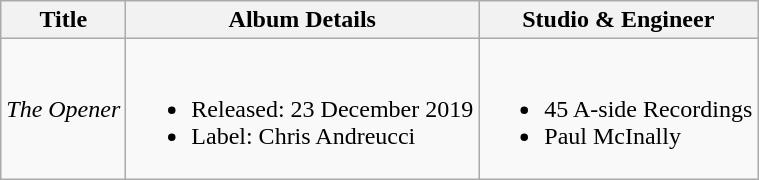<table class="wikitable">
<tr>
<th>Title</th>
<th>Album Details</th>
<th>Studio & Engineer</th>
</tr>
<tr>
<td><em>The Opener</em></td>
<td><br><ul><li>Released: 23 December 2019</li><li>Label: Chris Andreucci</li></ul></td>
<td><br><ul><li>45 A-side Recordings</li><li>Paul McInally</li></ul></td>
</tr>
</table>
